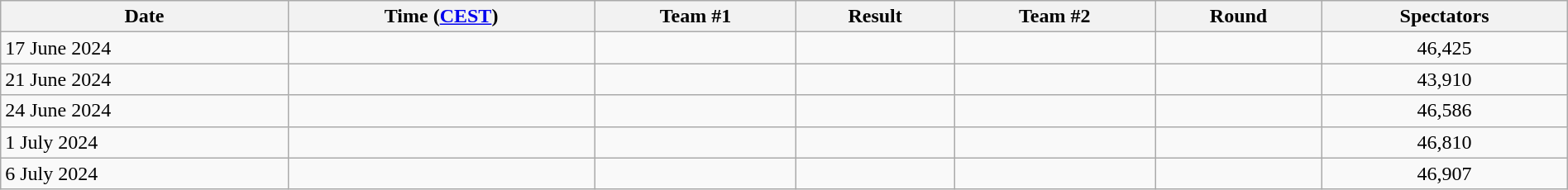<table class="wikitable"  style="text-align:left; width:100%;">
<tr>
<th>Date</th>
<th>Time (<a href='#'>CEST</a>)</th>
<th>Team #1</th>
<th>Result</th>
<th>Team #2</th>
<th>Round</th>
<th>Spectators</th>
</tr>
<tr>
<td>17 June 2024</td>
<td></td>
<td></td>
<td style="text-align:center;"></td>
<td></td>
<td></td>
<td style="text-align:center;">46,425</td>
</tr>
<tr>
<td>21 June 2024</td>
<td></td>
<td></td>
<td style="text-align:center;"></td>
<td></td>
<td></td>
<td style="text-align:center;">43,910</td>
</tr>
<tr>
<td>24 June 2024</td>
<td></td>
<td></td>
<td style="text-align:center;"></td>
<td></td>
<td></td>
<td style="text-align:center;">46,586</td>
</tr>
<tr>
<td>1 July 2024</td>
<td></td>
<td></td>
<td style="text-align:center;"></td>
<td></td>
<td></td>
<td style="text-align:center;">46,810</td>
</tr>
<tr>
<td>6 July 2024</td>
<td></td>
<td></td>
<td style="text-align:center;"></td>
<td></td>
<td></td>
<td style="text-align:center;">46,907</td>
</tr>
</table>
